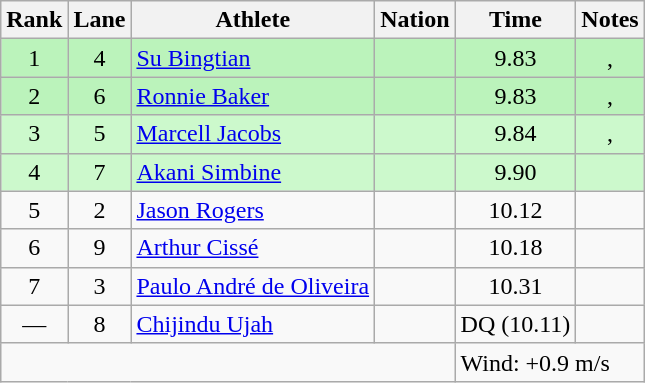<table class="wikitable sortable" style="text-align:center;">
<tr>
<th>Rank</th>
<th>Lane</th>
<th>Athlete</th>
<th>Nation</th>
<th>Time</th>
<th>Notes</th>
</tr>
<tr bgcolor=#bbf3bb>
<td>1</td>
<td>4</td>
<td align="left"><a href='#'>Su Bingtian</a></td>
<td align="left"></td>
<td>9.83 </td>
<td>, </td>
</tr>
<tr bgcolor=#bbf3bb>
<td>2</td>
<td>6</td>
<td align="left"><a href='#'>Ronnie Baker</a></td>
<td align="left"></td>
<td>9.83 </td>
<td>, </td>
</tr>
<tr style="background:#ccf9cc;">
<td>3</td>
<td>5</td>
<td align="left"><a href='#'>Marcell Jacobs</a></td>
<td align="left"></td>
<td>9.84</td>
<td>, </td>
</tr>
<tr style="background:#ccf9cc;">
<td>4</td>
<td>7</td>
<td align="left"><a href='#'>Akani Simbine</a></td>
<td align="left"></td>
<td>9.90</td>
<td></td>
</tr>
<tr>
<td>5</td>
<td>2</td>
<td align="left"><a href='#'>Jason Rogers</a></td>
<td align="left"></td>
<td>10.12</td>
<td></td>
</tr>
<tr>
<td>6</td>
<td>9</td>
<td align="left"><a href='#'>Arthur Cissé</a></td>
<td align="left"></td>
<td>10.18</td>
<td></td>
</tr>
<tr>
<td>7</td>
<td>3</td>
<td align="left"><a href='#'>Paulo André de Oliveira</a></td>
<td align="left"></td>
<td>10.31</td>
</tr>
<tr>
<td>—</td>
<td>8</td>
<td align="left"><a href='#'>Chijindu Ujah</a></td>
<td align="left"></td>
<td>DQ (10.11)</td>
<td></td>
</tr>
<tr class="sortbottom">
<td colspan=4></td>
<td colspan="3" style="text-align:left;">Wind: +0.9 m/s</td>
</tr>
</table>
